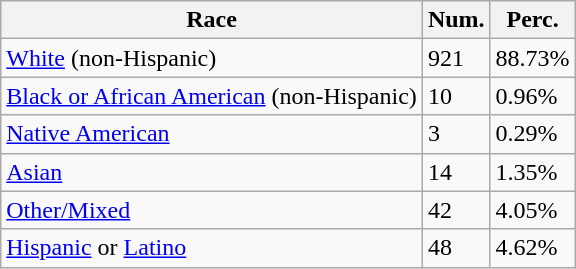<table class="wikitable">
<tr>
<th>Race</th>
<th>Num.</th>
<th>Perc.</th>
</tr>
<tr>
<td><a href='#'>White</a> (non-Hispanic)</td>
<td>921</td>
<td>88.73%</td>
</tr>
<tr>
<td><a href='#'>Black or African American</a> (non-Hispanic)</td>
<td>10</td>
<td>0.96%</td>
</tr>
<tr>
<td><a href='#'>Native American</a></td>
<td>3</td>
<td>0.29%</td>
</tr>
<tr>
<td><a href='#'>Asian</a></td>
<td>14</td>
<td>1.35%</td>
</tr>
<tr>
<td><a href='#'>Other/Mixed</a></td>
<td>42</td>
<td>4.05%</td>
</tr>
<tr>
<td><a href='#'>Hispanic</a> or <a href='#'>Latino</a></td>
<td>48</td>
<td>4.62%</td>
</tr>
</table>
